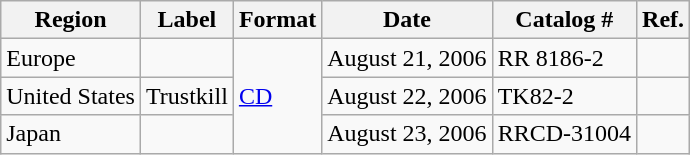<table class="wikitable">
<tr>
<th>Region</th>
<th>Label</th>
<th>Format</th>
<th>Date</th>
<th>Catalog #</th>
<th>Ref.</th>
</tr>
<tr>
<td>Europe</td>
<td></td>
<td rowspan="3"><a href='#'>CD</a></td>
<td>August 21, 2006</td>
<td>RR 8186-2</td>
<td></td>
</tr>
<tr>
<td>United States</td>
<td>Trustkill</td>
<td>August 22, 2006</td>
<td>TK82-2</td>
<td></td>
</tr>
<tr>
<td>Japan</td>
<td></td>
<td>August 23, 2006</td>
<td>RRCD-31004</td>
<td></td>
</tr>
</table>
